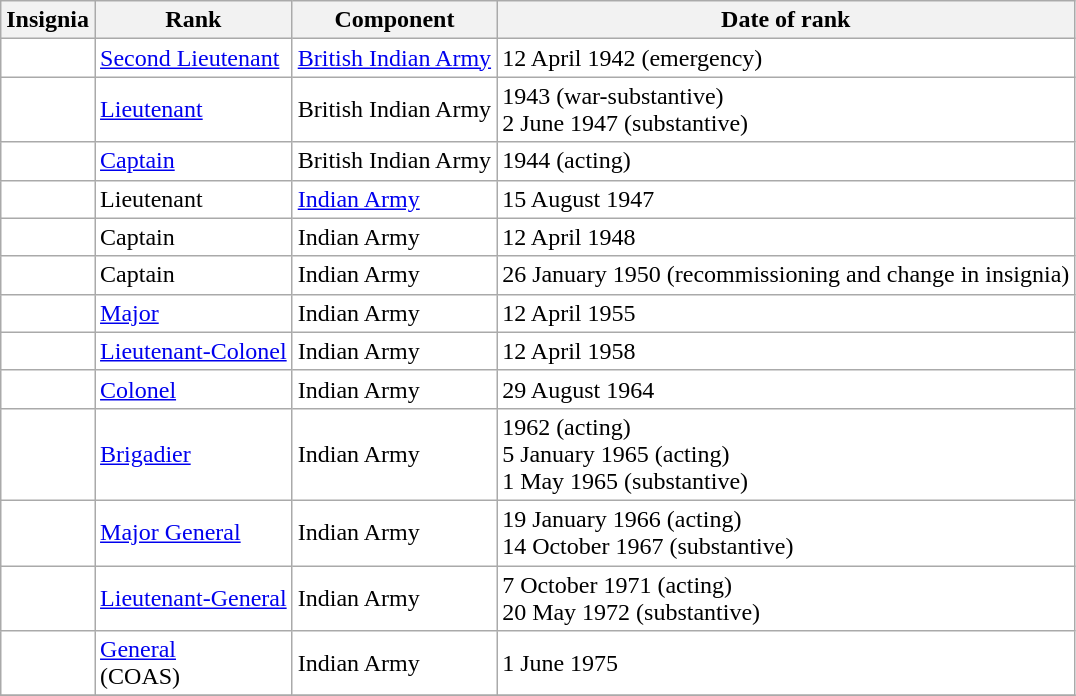<table class="wikitable" style="background:white">
<tr>
<th>Insignia</th>
<th>Rank</th>
<th>Component</th>
<th>Date of rank</th>
</tr>
<tr>
<td align="center"></td>
<td><a href='#'>Second Lieutenant</a></td>
<td><a href='#'>British Indian Army</a></td>
<td>12 April 1942 (emergency)</td>
</tr>
<tr>
<td align="center"></td>
<td><a href='#'>Lieutenant</a></td>
<td>British Indian Army</td>
<td>1943 (war-substantive)<br>2 June 1947 (substantive)</td>
</tr>
<tr>
<td align="center"></td>
<td><a href='#'>Captain</a></td>
<td>British Indian Army</td>
<td>1944 (acting)</td>
</tr>
<tr>
<td align="center"></td>
<td>Lieutenant</td>
<td><a href='#'>Indian Army</a></td>
<td>15 August 1947</td>
</tr>
<tr>
<td align="center"></td>
<td>Captain</td>
<td>Indian Army</td>
<td>12 April 1948</td>
</tr>
<tr>
<td align="center"></td>
<td>Captain</td>
<td>Indian Army</td>
<td>26 January 1950 (recommissioning and change in insignia)</td>
</tr>
<tr>
<td align="center"></td>
<td><a href='#'>Major</a></td>
<td>Indian Army</td>
<td>12 April 1955</td>
</tr>
<tr>
<td align="center"></td>
<td><a href='#'>Lieutenant-Colonel</a></td>
<td>Indian Army</td>
<td>12 April 1958</td>
</tr>
<tr>
<td align="center"></td>
<td><a href='#'>Colonel</a></td>
<td>Indian Army</td>
<td>29 August 1964</td>
</tr>
<tr>
<td align="center"></td>
<td><a href='#'>Brigadier</a></td>
<td>Indian Army</td>
<td>1962 (acting)<br>5 January 1965 (acting)<br>1 May 1965 (substantive)</td>
</tr>
<tr>
<td align="center"></td>
<td><a href='#'>Major General</a></td>
<td>Indian Army</td>
<td>19 January 1966 (acting)<br>14 October 1967 (substantive)</td>
</tr>
<tr>
<td align="center"></td>
<td><a href='#'>Lieutenant-General</a></td>
<td>Indian Army</td>
<td>7 October 1971 (acting)<br>20 May 1972 (substantive)</td>
</tr>
<tr>
<td align="center"></td>
<td><a href='#'>General</a><br>(COAS)</td>
<td>Indian Army</td>
<td>1 June 1975</td>
</tr>
<tr>
</tr>
</table>
